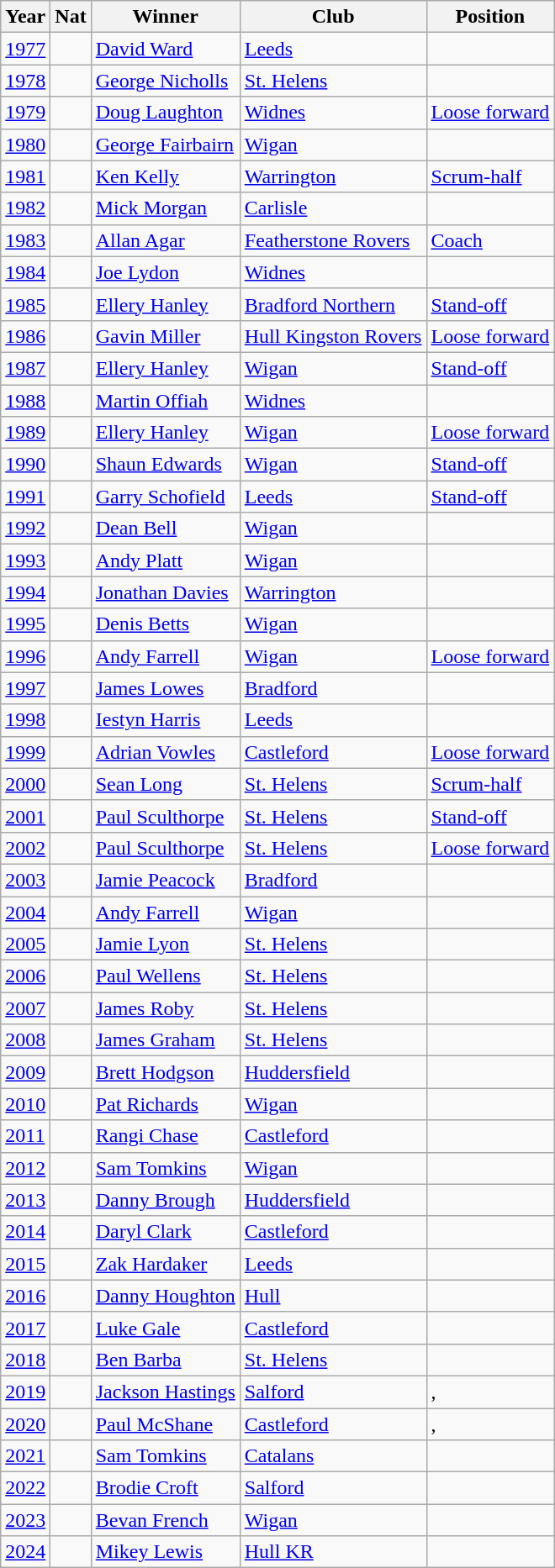<table class="wikitable">
<tr>
<th>Year</th>
<th>Nat</th>
<th>Winner</th>
<th>Club</th>
<th>Position</th>
</tr>
<tr>
<td><a href='#'>1977</a></td>
<td></td>
<td><a href='#'>David Ward</a></td>
<td> <a href='#'>Leeds</a></td>
<td></td>
</tr>
<tr>
<td><a href='#'>1978</a></td>
<td></td>
<td><a href='#'>George Nicholls</a></td>
<td> <a href='#'>St. Helens</a></td>
<td></td>
</tr>
<tr>
<td><a href='#'>1979</a></td>
<td></td>
<td><a href='#'>Doug Laughton</a></td>
<td> <a href='#'>Widnes</a></td>
<td><a href='#'>Loose forward</a></td>
</tr>
<tr>
<td><a href='#'>1980</a></td>
<td></td>
<td><a href='#'>George Fairbairn</a></td>
<td> <a href='#'>Wigan</a></td>
<td></td>
</tr>
<tr>
<td><a href='#'>1981</a></td>
<td></td>
<td><a href='#'>Ken Kelly</a></td>
<td> <a href='#'>Warrington</a></td>
<td><a href='#'>Scrum-half</a></td>
</tr>
<tr>
<td><a href='#'>1982</a></td>
<td></td>
<td><a href='#'>Mick Morgan</a></td>
<td><a href='#'>Carlisle</a></td>
<td></td>
</tr>
<tr>
<td><a href='#'>1983</a></td>
<td></td>
<td><a href='#'>Allan Agar</a></td>
<td> <a href='#'>Featherstone Rovers</a></td>
<td><a href='#'>Coach</a></td>
</tr>
<tr>
<td><a href='#'>1984</a></td>
<td></td>
<td><a href='#'>Joe Lydon</a></td>
<td> <a href='#'>Widnes</a></td>
<td></td>
</tr>
<tr>
<td><a href='#'>1985</a></td>
<td></td>
<td><a href='#'>Ellery Hanley</a></td>
<td> <a href='#'>Bradford Northern</a></td>
<td><a href='#'>Stand-off</a></td>
</tr>
<tr>
<td><a href='#'>1986</a></td>
<td></td>
<td><a href='#'>Gavin Miller</a></td>
<td><a href='#'>Hull Kingston Rovers</a></td>
<td><a href='#'>Loose forward</a></td>
</tr>
<tr>
<td><a href='#'>1987</a></td>
<td></td>
<td><a href='#'>Ellery Hanley</a></td>
<td> <a href='#'>Wigan</a></td>
<td><a href='#'>Stand-off</a></td>
</tr>
<tr>
<td><a href='#'>1988</a></td>
<td></td>
<td><a href='#'>Martin Offiah</a></td>
<td> <a href='#'>Widnes</a></td>
<td></td>
</tr>
<tr>
<td><a href='#'>1989</a></td>
<td></td>
<td><a href='#'>Ellery Hanley</a></td>
<td> <a href='#'>Wigan</a></td>
<td><a href='#'>Loose forward</a></td>
</tr>
<tr>
<td><a href='#'>1990</a></td>
<td></td>
<td><a href='#'>Shaun Edwards</a></td>
<td> <a href='#'>Wigan</a></td>
<td><a href='#'>Stand-off</a></td>
</tr>
<tr>
<td><a href='#'>1991</a></td>
<td></td>
<td><a href='#'>Garry Schofield</a></td>
<td> <a href='#'>Leeds</a></td>
<td><a href='#'>Stand-off</a></td>
</tr>
<tr>
<td><a href='#'>1992</a></td>
<td></td>
<td><a href='#'>Dean Bell</a></td>
<td> <a href='#'>Wigan</a></td>
<td></td>
</tr>
<tr>
<td><a href='#'>1993</a></td>
<td></td>
<td><a href='#'>Andy Platt</a></td>
<td> <a href='#'>Wigan</a></td>
<td></td>
</tr>
<tr>
<td><a href='#'>1994</a></td>
<td></td>
<td><a href='#'>Jonathan Davies</a></td>
<td> <a href='#'>Warrington</a></td>
<td></td>
</tr>
<tr>
<td><a href='#'>1995</a></td>
<td></td>
<td><a href='#'>Denis Betts</a></td>
<td> <a href='#'>Wigan</a></td>
<td></td>
</tr>
<tr>
<td><a href='#'>1996</a></td>
<td></td>
<td><a href='#'>Andy Farrell</a></td>
<td> <a href='#'>Wigan</a></td>
<td><a href='#'>Loose forward</a></td>
</tr>
<tr>
<td><a href='#'>1997</a></td>
<td></td>
<td><a href='#'>James Lowes</a></td>
<td> <a href='#'>Bradford</a></td>
<td></td>
</tr>
<tr>
<td><a href='#'>1998</a></td>
<td></td>
<td><a href='#'>Iestyn Harris</a></td>
<td> <a href='#'>Leeds</a></td>
<td></td>
</tr>
<tr>
<td><a href='#'>1999</a></td>
<td></td>
<td><a href='#'>Adrian Vowles</a></td>
<td> <a href='#'>Castleford</a></td>
<td><a href='#'>Loose forward</a></td>
</tr>
<tr>
<td><a href='#'>2000</a></td>
<td></td>
<td><a href='#'>Sean Long</a></td>
<td> <a href='#'>St. Helens</a></td>
<td><a href='#'>Scrum-half</a></td>
</tr>
<tr>
<td><a href='#'>2001</a></td>
<td></td>
<td><a href='#'>Paul Sculthorpe</a></td>
<td> <a href='#'>St. Helens</a></td>
<td><a href='#'>Stand-off</a></td>
</tr>
<tr>
<td><a href='#'>2002</a></td>
<td></td>
<td><a href='#'>Paul Sculthorpe</a></td>
<td> <a href='#'>St. Helens</a></td>
<td><a href='#'>Loose forward</a></td>
</tr>
<tr>
<td><a href='#'>2003</a></td>
<td></td>
<td><a href='#'>Jamie Peacock</a></td>
<td> <a href='#'>Bradford</a></td>
<td></td>
</tr>
<tr>
<td><a href='#'>2004</a></td>
<td></td>
<td><a href='#'>Andy Farrell</a></td>
<td> <a href='#'>Wigan</a></td>
<td></td>
</tr>
<tr>
<td><a href='#'>2005</a></td>
<td></td>
<td><a href='#'>Jamie Lyon</a></td>
<td> <a href='#'>St. Helens</a></td>
<td></td>
</tr>
<tr>
<td><a href='#'>2006</a></td>
<td></td>
<td><a href='#'>Paul Wellens</a></td>
<td> <a href='#'>St. Helens</a></td>
<td></td>
</tr>
<tr>
<td><a href='#'>2007</a></td>
<td></td>
<td><a href='#'>James Roby</a></td>
<td> <a href='#'>St. Helens</a></td>
<td></td>
</tr>
<tr>
<td><a href='#'>2008</a></td>
<td></td>
<td><a href='#'>James Graham</a></td>
<td> <a href='#'>St. Helens</a></td>
<td></td>
</tr>
<tr>
<td><a href='#'>2009</a></td>
<td></td>
<td><a href='#'>Brett Hodgson</a></td>
<td> <a href='#'>Huddersfield</a></td>
<td></td>
</tr>
<tr>
<td><a href='#'>2010</a></td>
<td></td>
<td><a href='#'>Pat Richards</a></td>
<td> <a href='#'>Wigan</a></td>
<td></td>
</tr>
<tr>
<td><a href='#'>2011</a></td>
<td></td>
<td><a href='#'>Rangi Chase</a></td>
<td> <a href='#'>Castleford</a></td>
<td></td>
</tr>
<tr>
<td><a href='#'>2012</a></td>
<td></td>
<td><a href='#'>Sam Tomkins</a></td>
<td> <a href='#'>Wigan</a></td>
<td></td>
</tr>
<tr>
<td><a href='#'>2013</a></td>
<td></td>
<td><a href='#'>Danny Brough</a></td>
<td> <a href='#'>Huddersfield</a></td>
<td></td>
</tr>
<tr>
<td><a href='#'>2014</a></td>
<td></td>
<td><a href='#'>Daryl Clark</a></td>
<td> <a href='#'>Castleford</a></td>
<td></td>
</tr>
<tr>
<td><a href='#'>2015</a></td>
<td></td>
<td><a href='#'>Zak Hardaker</a></td>
<td> <a href='#'>Leeds</a></td>
<td></td>
</tr>
<tr>
<td><a href='#'>2016</a></td>
<td></td>
<td><a href='#'>Danny Houghton</a></td>
<td> <a href='#'>Hull</a></td>
<td></td>
</tr>
<tr>
<td><a href='#'>2017</a></td>
<td></td>
<td><a href='#'>Luke Gale</a></td>
<td> <a href='#'>Castleford</a></td>
<td></td>
</tr>
<tr>
<td><a href='#'>2018</a></td>
<td></td>
<td><a href='#'>Ben Barba</a></td>
<td> <a href='#'>St. Helens</a></td>
<td></td>
</tr>
<tr>
<td><a href='#'>2019</a></td>
<td></td>
<td><a href='#'>Jackson Hastings</a></td>
<td> <a href='#'>Salford</a></td>
<td>, </td>
</tr>
<tr>
<td><a href='#'>2020</a></td>
<td></td>
<td><a href='#'>Paul McShane</a></td>
<td> <a href='#'>Castleford</a></td>
<td>, </td>
</tr>
<tr>
<td><a href='#'>2021</a></td>
<td></td>
<td><a href='#'>Sam Tomkins</a></td>
<td> <a href='#'>Catalans</a></td>
<td></td>
</tr>
<tr>
<td><a href='#'>2022</a></td>
<td></td>
<td><a href='#'>Brodie Croft</a></td>
<td> <a href='#'>Salford</a></td>
<td></td>
</tr>
<tr>
<td><a href='#'>2023</a></td>
<td></td>
<td><a href='#'>Bevan French</a></td>
<td> <a href='#'>Wigan</a></td>
<td></td>
</tr>
<tr>
<td><a href='#'>2024</a></td>
<td></td>
<td><a href='#'>Mikey Lewis</a></td>
<td> <a href='#'>Hull KR</a></td>
<td></td>
</tr>
</table>
